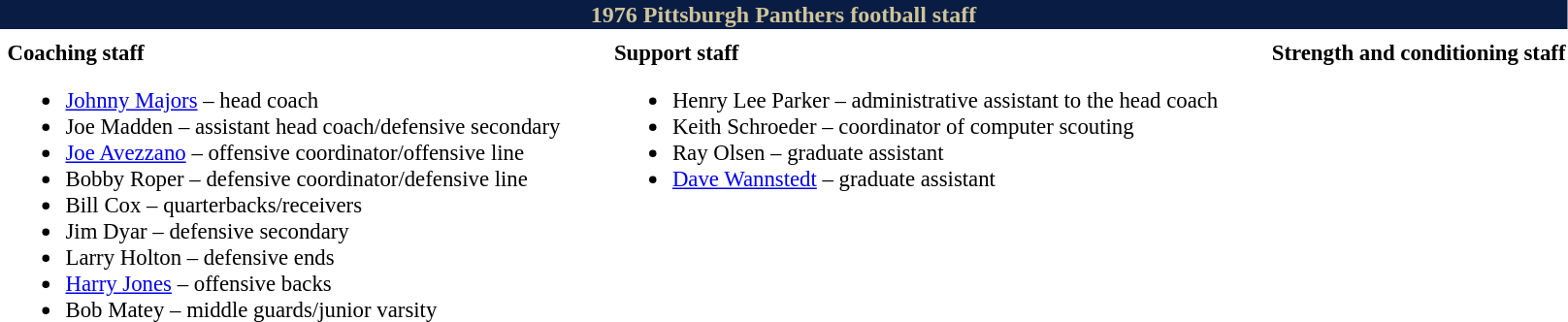<table class="toccolours" style="text-align: left;">
<tr>
<th colspan="10" style="background:#091C44; color:#CEC499; text-align: center;"><strong>1976 Pittsburgh Panthers football staff</strong></th>
</tr>
<tr>
<td colspan="10" align="right"></td>
</tr>
<tr>
<td valign="top"></td>
<td style="font-size: 95%;" valign="top"><strong>Coaching staff</strong><br><ul><li><a href='#'>Johnny Majors</a> – head coach</li><li>Joe Madden – assistant head coach/defensive secondary</li><li><a href='#'>Joe Avezzano</a> – offensive coordinator/offensive line</li><li>Bobby Roper – defensive coordinator/defensive line</li><li>Bill Cox – quarterbacks/receivers</li><li>Jim Dyar – defensive secondary</li><li>Larry Holton – defensive ends</li><li><a href='#'>Harry Jones</a> – offensive backs</li><li>Bob Matey – middle guards/junior varsity</li></ul></td>
<td width="25"> </td>
<td valign="top"></td>
<td style="font-size: 95%;" valign="top"><strong>Support staff</strong><br><ul><li>Henry Lee Parker – administrative assistant to the head coach</li><li>Keith Schroeder – coordinator of computer scouting</li><li>Ray Olsen – graduate assistant</li><li><a href='#'>Dave Wannstedt</a> – graduate assistant</li></ul></td>
<td width="25"> </td>
<td valign="top"></td>
<td style="font-size: 95%;" valign="top"><strong>Strength and conditioning staff</strong></td>
</tr>
</table>
